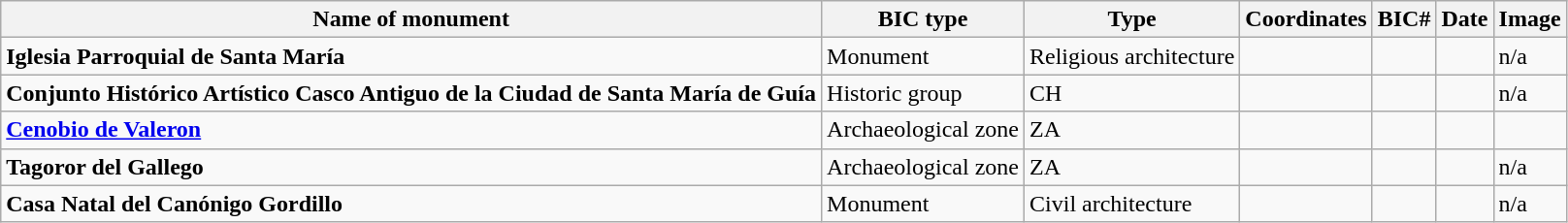<table class="wikitable">
<tr>
<th>Name of monument</th>
<th>BIC type</th>
<th>Type</th>
<th>Coordinates</th>
<th>BIC#</th>
<th>Date</th>
<th>Image</th>
</tr>
<tr>
<td><strong>Iglesia Parroquial de Santa María</strong></td>
<td>Monument</td>
<td>Religious architecture</td>
<td></td>
<td></td>
<td></td>
<td>n/a</td>
</tr>
<tr>
<td><strong>Conjunto Histórico Artístico Casco Antiguo de la Ciudad de Santa María de Guía</strong></td>
<td>Historic group</td>
<td>CH</td>
<td></td>
<td></td>
<td></td>
<td>n/a</td>
</tr>
<tr>
<td><strong><a href='#'>Cenobio de Valeron</a></strong></td>
<td>Archaeological zone</td>
<td>ZA</td>
<td></td>
<td></td>
<td></td>
<td></td>
</tr>
<tr>
<td><strong>Tagoror del Gallego</strong></td>
<td>Archaeological zone</td>
<td>ZA</td>
<td></td>
<td></td>
<td></td>
<td>n/a</td>
</tr>
<tr>
<td><strong>Casa Natal del Canónigo Gordillo</strong></td>
<td>Monument</td>
<td>Civil architecture</td>
<td></td>
<td></td>
<td></td>
<td>n/a</td>
</tr>
</table>
